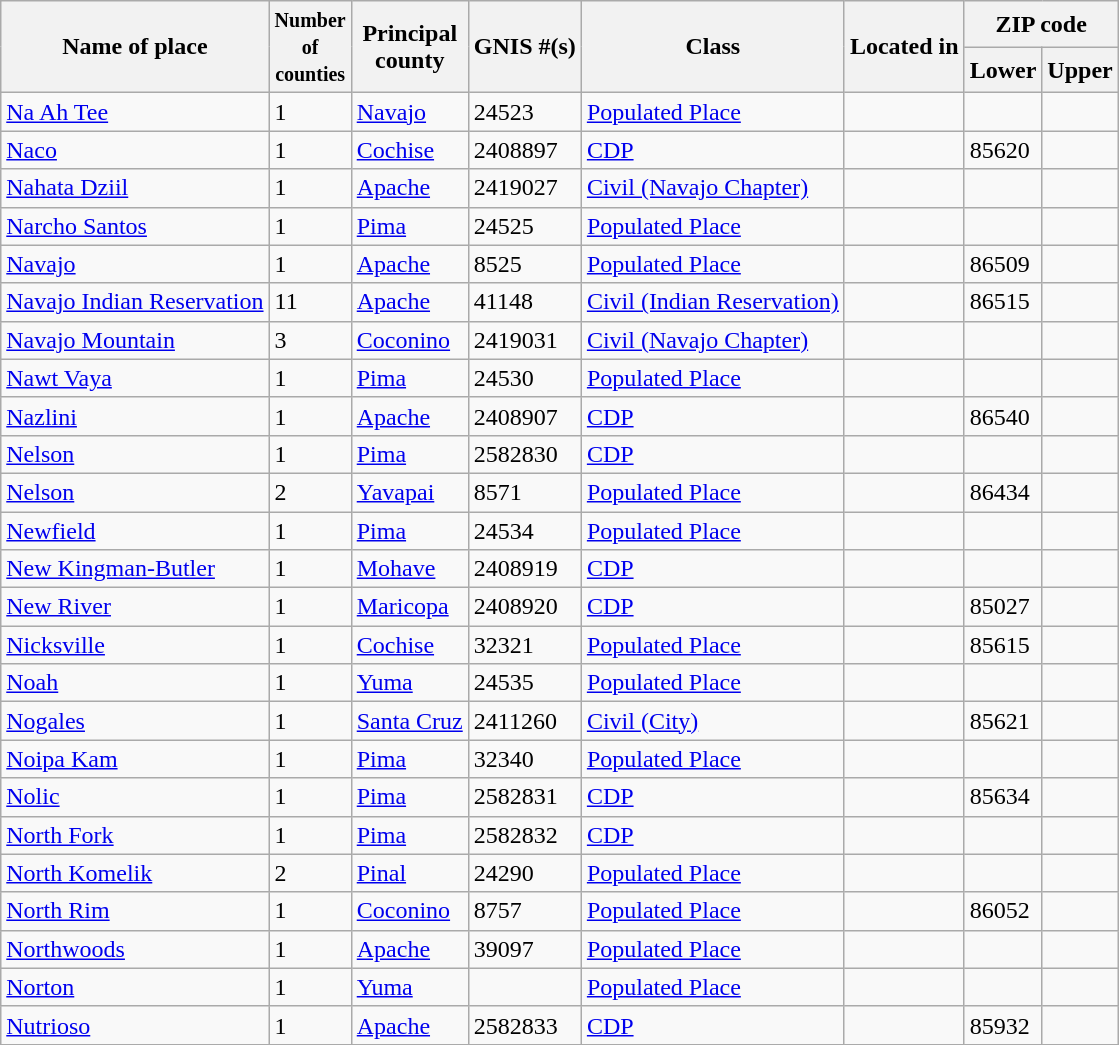<table class="wikitable sortable">
<tr>
<th rowspan=2>Name of place</th>
<th rowspan=2><small>Number <br>of<br>counties</small></th>
<th rowspan=2>Principal <br> county</th>
<th rowspan=2>GNIS #(s)</th>
<th rowspan=2>Class</th>
<th rowspan=2>Located in</th>
<th colspan=2>ZIP code</th>
</tr>
<tr>
<th>Lower</th>
<th>Upper</th>
</tr>
<tr>
<td><a href='#'>Na Ah Tee</a></td>
<td>1</td>
<td><a href='#'>Navajo</a></td>
<td>24523</td>
<td><a href='#'>Populated Place</a></td>
<td></td>
<td></td>
<td></td>
</tr>
<tr>
<td><a href='#'>Naco</a></td>
<td>1</td>
<td><a href='#'>Cochise</a></td>
<td>2408897</td>
<td><a href='#'>CDP</a></td>
<td></td>
<td>85620</td>
<td></td>
</tr>
<tr>
<td><a href='#'>Nahata Dziil</a></td>
<td>1</td>
<td><a href='#'>Apache</a></td>
<td>2419027</td>
<td><a href='#'>Civil (Navajo Chapter)</a></td>
<td></td>
<td></td>
<td></td>
</tr>
<tr>
<td><a href='#'>Narcho Santos</a></td>
<td>1</td>
<td><a href='#'>Pima</a></td>
<td>24525</td>
<td><a href='#'>Populated Place</a></td>
<td></td>
<td></td>
<td></td>
</tr>
<tr>
<td><a href='#'>Navajo</a></td>
<td>1</td>
<td><a href='#'>Apache</a></td>
<td>8525</td>
<td><a href='#'>Populated Place</a></td>
<td></td>
<td>86509</td>
<td></td>
</tr>
<tr>
<td><a href='#'>Navajo Indian Reservation</a></td>
<td>11</td>
<td><a href='#'>Apache</a></td>
<td>41148</td>
<td><a href='#'>Civil (Indian Reservation)</a></td>
<td></td>
<td>86515</td>
<td></td>
</tr>
<tr>
<td><a href='#'>Navajo Mountain</a></td>
<td>3</td>
<td><a href='#'>Coconino</a></td>
<td>2419031</td>
<td><a href='#'>Civil (Navajo Chapter)</a></td>
<td></td>
<td></td>
<td></td>
</tr>
<tr>
<td><a href='#'>Nawt Vaya</a></td>
<td>1</td>
<td><a href='#'>Pima</a></td>
<td>24530</td>
<td><a href='#'>Populated Place</a></td>
<td></td>
<td></td>
<td></td>
</tr>
<tr>
<td><a href='#'>Nazlini</a></td>
<td>1</td>
<td><a href='#'>Apache</a></td>
<td>2408907</td>
<td><a href='#'>CDP</a></td>
<td></td>
<td>86540</td>
<td></td>
</tr>
<tr>
<td><a href='#'>Nelson</a></td>
<td>1</td>
<td><a href='#'>Pima</a></td>
<td>2582830</td>
<td><a href='#'>CDP</a></td>
<td></td>
<td></td>
<td></td>
</tr>
<tr>
<td><a href='#'>Nelson</a></td>
<td>2</td>
<td><a href='#'>Yavapai</a></td>
<td>8571</td>
<td><a href='#'>Populated Place</a></td>
<td></td>
<td>86434</td>
<td></td>
</tr>
<tr>
<td><a href='#'>Newfield</a></td>
<td>1</td>
<td><a href='#'>Pima</a></td>
<td>24534</td>
<td><a href='#'>Populated Place</a></td>
<td></td>
<td></td>
<td></td>
</tr>
<tr>
<td><a href='#'>New Kingman-Butler</a></td>
<td>1</td>
<td><a href='#'>Mohave</a></td>
<td>2408919</td>
<td><a href='#'>CDP</a></td>
<td></td>
<td></td>
<td></td>
</tr>
<tr>
<td><a href='#'>New River</a></td>
<td>1</td>
<td><a href='#'>Maricopa</a></td>
<td>2408920</td>
<td><a href='#'>CDP</a></td>
<td></td>
<td>85027</td>
<td></td>
</tr>
<tr>
<td><a href='#'>Nicksville</a></td>
<td>1</td>
<td><a href='#'>Cochise</a></td>
<td>32321</td>
<td><a href='#'>Populated Place</a></td>
<td></td>
<td>85615</td>
<td></td>
</tr>
<tr>
<td><a href='#'>Noah</a></td>
<td>1</td>
<td><a href='#'>Yuma</a></td>
<td>24535</td>
<td><a href='#'>Populated Place</a></td>
<td></td>
<td></td>
<td></td>
</tr>
<tr>
<td><a href='#'>Nogales</a></td>
<td>1</td>
<td><a href='#'>Santa Cruz</a></td>
<td>2411260</td>
<td><a href='#'>Civil (City)</a></td>
<td></td>
<td>85621</td>
<td></td>
</tr>
<tr>
<td><a href='#'>Noipa Kam</a></td>
<td>1</td>
<td><a href='#'>Pima</a></td>
<td>32340</td>
<td><a href='#'>Populated Place</a></td>
<td></td>
<td></td>
<td></td>
</tr>
<tr>
<td><a href='#'>Nolic</a></td>
<td>1</td>
<td><a href='#'>Pima</a></td>
<td>2582831</td>
<td><a href='#'>CDP</a></td>
<td></td>
<td>85634</td>
<td></td>
</tr>
<tr>
<td><a href='#'>North Fork</a></td>
<td>1</td>
<td><a href='#'>Pima</a></td>
<td>2582832</td>
<td><a href='#'>CDP</a></td>
<td></td>
<td></td>
<td></td>
</tr>
<tr>
<td><a href='#'>North Komelik</a></td>
<td>2</td>
<td><a href='#'>Pinal</a></td>
<td>24290</td>
<td><a href='#'>Populated Place</a></td>
<td></td>
<td></td>
<td></td>
</tr>
<tr>
<td><a href='#'>North Rim</a></td>
<td>1</td>
<td><a href='#'>Coconino</a></td>
<td>8757</td>
<td><a href='#'>Populated Place</a></td>
<td></td>
<td>86052</td>
<td></td>
</tr>
<tr>
<td><a href='#'>Northwoods</a></td>
<td>1</td>
<td><a href='#'>Apache</a></td>
<td>39097</td>
<td><a href='#'>Populated Place</a></td>
<td></td>
<td></td>
<td></td>
</tr>
<tr>
<td><a href='#'>Norton</a></td>
<td>1</td>
<td><a href='#'>Yuma</a></td>
<td></td>
<td><a href='#'>Populated Place</a></td>
<td></td>
<td></td>
<td></td>
</tr>
<tr>
<td><a href='#'>Nutrioso</a></td>
<td>1</td>
<td><a href='#'>Apache</a></td>
<td>2582833</td>
<td><a href='#'>CDP</a></td>
<td></td>
<td>85932</td>
<td></td>
</tr>
<tr>
</tr>
</table>
